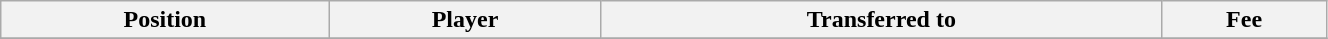<table class="wikitable sortable" style="width:70%; text-align:center; font-size:100%; text-align:left;">
<tr>
<th>Position</th>
<th>Player</th>
<th>Transferred to</th>
<th>Fee</th>
</tr>
<tr>
</tr>
</table>
